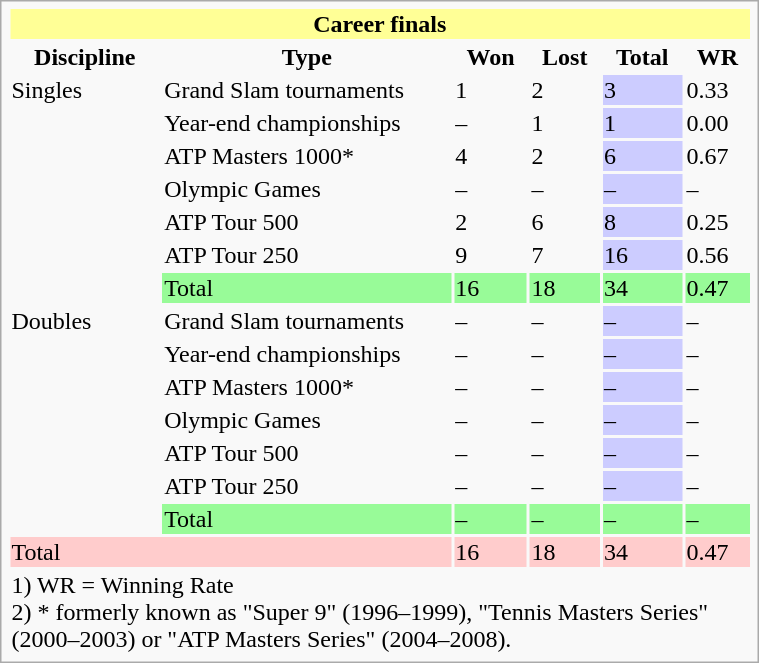<table class="infobox vcard vevent" style="width:40%;">
<tr bgcolor=FFFF96>
<th colspan=6>Career finals</th>
</tr>
<tr>
<th>Discipline</th>
<th>Type</th>
<th>Won</th>
<th>Lost</th>
<th>Total</th>
<th>WR</th>
</tr>
<tr>
<td rowspan=7>Singles</td>
<td>Grand Slam tournaments</td>
<td>1</td>
<td>2</td>
<td bgcolor=CCCCFF>3</td>
<td>0.33</td>
</tr>
<tr>
<td>Year-end championships</td>
<td>–</td>
<td>1</td>
<td bgcolor=CCCCFF>1</td>
<td>0.00</td>
</tr>
<tr>
<td>ATP Masters 1000*</td>
<td>4</td>
<td>2</td>
<td bgcolor=CCCCFF>6</td>
<td>0.67</td>
</tr>
<tr>
<td>Olympic Games</td>
<td>–</td>
<td>–</td>
<td bgcolor=CCCCFF>–</td>
<td>–</td>
</tr>
<tr>
<td>ATP Tour 500</td>
<td>2</td>
<td>6</td>
<td bgcolor=CCCCFF>8</td>
<td>0.25</td>
</tr>
<tr>
<td>ATP Tour 250</td>
<td>9</td>
<td>7</td>
<td bgcolor=CCCCFF>16</td>
<td>0.56</td>
</tr>
<tr bgcolor=98fb98>
<td>Total</td>
<td>16</td>
<td>18</td>
<td>34</td>
<td>0.47</td>
</tr>
<tr>
<td rowspan=7>Doubles</td>
<td>Grand Slam tournaments</td>
<td>–</td>
<td>–</td>
<td bgcolor=CCCCFF>–</td>
<td>–</td>
</tr>
<tr>
<td>Year-end championships</td>
<td>–</td>
<td>–</td>
<td bgcolor=CCCCFF>–</td>
<td>–</td>
</tr>
<tr>
<td>ATP Masters 1000*</td>
<td>–</td>
<td>–</td>
<td bgcolor=CCCCFF>–</td>
<td>–</td>
</tr>
<tr>
<td>Olympic Games</td>
<td>–</td>
<td>–</td>
<td bgcolor=CCCCFF>–</td>
<td>–</td>
</tr>
<tr>
<td>ATP Tour 500</td>
<td>–</td>
<td>–</td>
<td bgcolor=CCCCFF>–</td>
<td>–</td>
</tr>
<tr>
<td>ATP Tour 250</td>
<td>–</td>
<td>–</td>
<td bgcolor=CCCCFF>–</td>
<td>–</td>
</tr>
<tr bgcolor=98fb98>
<td>Total</td>
<td>–</td>
<td>–</td>
<td>–</td>
<td>–</td>
</tr>
<tr bgcolor=FFCCCC>
<td colspan=2>Total</td>
<td>16</td>
<td>18</td>
<td>34</td>
<td>0.47</td>
</tr>
<tr>
<td colspan=6>1) WR = Winning Rate <br>2) * formerly known as "Super 9" (1996–1999), "Tennis Masters Series" (2000–2003) or "ATP Masters Series" (2004–2008).</td>
</tr>
</table>
